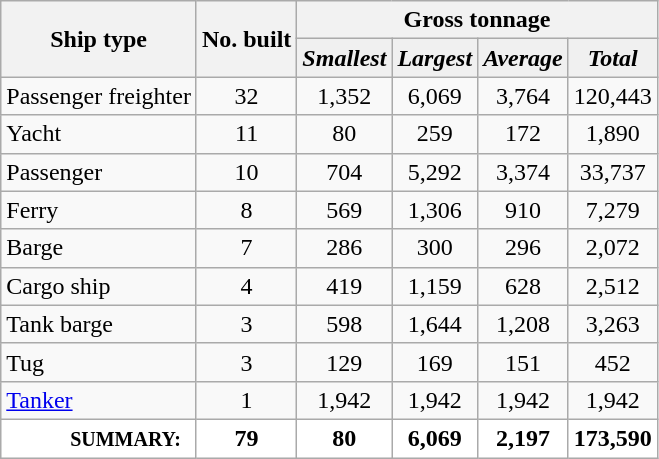<table class="wikitable">
<tr>
<th rowspan="2">Ship type</th>
<th rowspan="2">No. built</th>
<th colspan="4">Gross tonnage</th>
</tr>
<tr style="background:#f0f0f0;">
<td align="center"><strong><em>Smallest</em></strong></td>
<td align="center"><strong><em>Largest</em></strong></td>
<td align="center"><strong><em>Average</em></strong></td>
<td align="center"><strong><em>Total</em></strong></td>
</tr>
<tr align="center">
<td align="left">Passenger freighter</td>
<td>32</td>
<td>1,352</td>
<td>6,069</td>
<td>3,764</td>
<td>120,443</td>
</tr>
<tr align="center">
<td align="left">Yacht</td>
<td>11</td>
<td>80</td>
<td>259</td>
<td>172</td>
<td>1,890</td>
</tr>
<tr align="center">
<td align="left">Passenger</td>
<td>10</td>
<td>704</td>
<td>5,292</td>
<td>3,374</td>
<td>33,737</td>
</tr>
<tr align="center">
<td align="left">Ferry</td>
<td>8</td>
<td>569</td>
<td>1,306</td>
<td>910</td>
<td>7,279</td>
</tr>
<tr align="center">
<td align="left">Barge</td>
<td>7</td>
<td>286</td>
<td>300</td>
<td>296</td>
<td>2,072</td>
</tr>
<tr align="center">
<td align="left">Cargo ship</td>
<td>4</td>
<td>419</td>
<td>1,159</td>
<td>628</td>
<td>2,512</td>
</tr>
<tr align="center">
<td align="left">Tank barge</td>
<td>3</td>
<td>598</td>
<td>1,644</td>
<td>1,208</td>
<td>3,263</td>
</tr>
<tr align="center">
<td align="left">Tug</td>
<td>3</td>
<td>129</td>
<td>169</td>
<td>151</td>
<td>452</td>
</tr>
<tr align="center">
<td align="left"><a href='#'>Tanker</a></td>
<td>1</td>
<td>1,942</td>
<td>1,942</td>
<td>1,942</td>
<td>1,942</td>
</tr>
<tr class="sortbottom" style="background:white; font-weight:600;" align="center">
<td align="right"><small>SUMMARY:  </small></td>
<td>79</td>
<td>80</td>
<td>6,069</td>
<td>2,197</td>
<td>173,590</td>
</tr>
</table>
